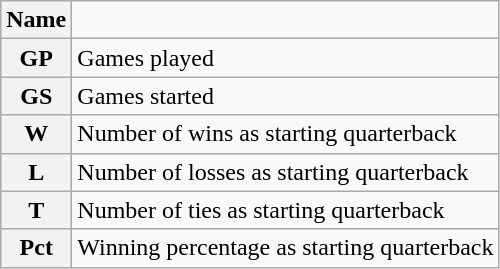<table class="wikitable">
<tr>
<th>Name</th>
<td></td>
</tr>
<tr>
<th>GP</th>
<td>Games played</td>
</tr>
<tr>
<th>GS</th>
<td>Games started</td>
</tr>
<tr>
<th>W</th>
<td>Number of wins as starting quarterback</td>
</tr>
<tr>
<th>L</th>
<td>Number of losses as starting quarterback</td>
</tr>
<tr>
<th>T</th>
<td>Number of ties as starting quarterback</td>
</tr>
<tr>
<th>Pct</th>
<td>Winning percentage as starting quarterback</td>
</tr>
</table>
